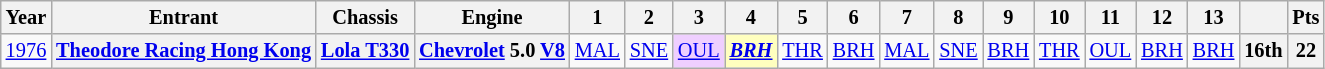<table class="wikitable" style="text-align:center; font-size:85%">
<tr>
<th>Year</th>
<th>Entrant</th>
<th>Chassis</th>
<th>Engine</th>
<th>1</th>
<th>2</th>
<th>3</th>
<th>4</th>
<th>5</th>
<th>6</th>
<th>7</th>
<th>8</th>
<th>9</th>
<th>10</th>
<th>11</th>
<th>12</th>
<th>13</th>
<th></th>
<th>Pts</th>
</tr>
<tr>
<td><a href='#'>1976</a></td>
<th nowrap><a href='#'>Theodore Racing Hong Kong</a></th>
<th nowrap><a href='#'>Lola T330</a></th>
<th nowrap><a href='#'>Chevrolet</a> 5.0 <a href='#'>V8</a></th>
<td><a href='#'>MAL</a></td>
<td><a href='#'>SNE</a></td>
<td style="background:#EFCFFF;"><a href='#'>OUL</a><br></td>
<td style="background:#FFFFBF;"><strong><em><a href='#'>BRH</a></em></strong><br></td>
<td><a href='#'>THR</a></td>
<td><a href='#'>BRH</a></td>
<td><a href='#'>MAL</a></td>
<td><a href='#'>SNE</a></td>
<td><a href='#'>BRH</a></td>
<td><a href='#'>THR</a></td>
<td><a href='#'>OUL</a></td>
<td><a href='#'>BRH</a></td>
<td><a href='#'>BRH</a></td>
<th>16th</th>
<th>22</th>
</tr>
</table>
